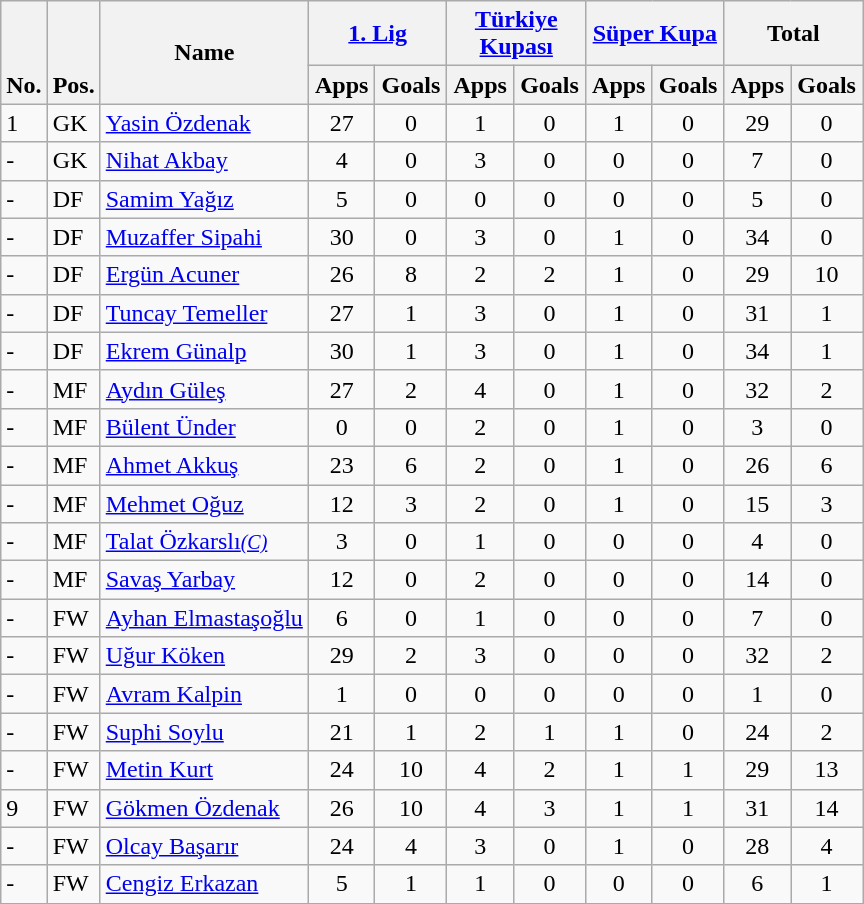<table class="wikitable" style="text-align:center">
<tr>
<th rowspan="2" valign="bottom">No.</th>
<th rowspan="2" valign="bottom">Pos.</th>
<th rowspan="2">Name</th>
<th colspan="2" width="85"><a href='#'>1. Lig</a></th>
<th colspan="2" width="85"><a href='#'>Türkiye Kupası</a></th>
<th colspan="2" width="85"><a href='#'>Süper Kupa</a></th>
<th colspan="2" width="85">Total</th>
</tr>
<tr>
<th>Apps</th>
<th>Goals</th>
<th>Apps</th>
<th>Goals</th>
<th>Apps</th>
<th>Goals</th>
<th>Apps</th>
<th>Goals</th>
</tr>
<tr>
<td align="left">1</td>
<td align="left">GK</td>
<td align="left"> <a href='#'>Yasin Özdenak</a></td>
<td>27</td>
<td>0</td>
<td>1</td>
<td>0</td>
<td>1</td>
<td>0</td>
<td>29</td>
<td>0</td>
</tr>
<tr>
<td align="left">-</td>
<td align="left">GK</td>
<td align="left"> <a href='#'>Nihat Akbay</a></td>
<td>4</td>
<td>0</td>
<td>3</td>
<td>0</td>
<td>0</td>
<td>0</td>
<td>7</td>
<td>0</td>
</tr>
<tr>
<td align="left">-</td>
<td align="left">DF</td>
<td align="left"> <a href='#'>Samim Yağız</a></td>
<td>5</td>
<td>0</td>
<td>0</td>
<td>0</td>
<td>0</td>
<td>0</td>
<td>5</td>
<td>0</td>
</tr>
<tr>
<td align="left">-</td>
<td align="left">DF</td>
<td align="left"> <a href='#'>Muzaffer Sipahi</a></td>
<td>30</td>
<td>0</td>
<td>3</td>
<td>0</td>
<td>1</td>
<td>0</td>
<td>34</td>
<td>0</td>
</tr>
<tr>
<td align="left">-</td>
<td align="left">DF</td>
<td align="left"> <a href='#'>Ergün Acuner</a></td>
<td>26</td>
<td>8</td>
<td>2</td>
<td>2</td>
<td>1</td>
<td>0</td>
<td>29</td>
<td>10</td>
</tr>
<tr>
<td align="left">-</td>
<td align="left">DF</td>
<td align="left"> <a href='#'>Tuncay Temeller</a></td>
<td>27</td>
<td>1</td>
<td>3</td>
<td>0</td>
<td>1</td>
<td>0</td>
<td>31</td>
<td>1</td>
</tr>
<tr>
<td align="left">-</td>
<td align="left">DF</td>
<td align="left"> <a href='#'>Ekrem Günalp</a></td>
<td>30</td>
<td>1</td>
<td>3</td>
<td>0</td>
<td>1</td>
<td>0</td>
<td>34</td>
<td>1</td>
</tr>
<tr>
<td align="left">-</td>
<td align="left">MF</td>
<td align="left"> <a href='#'>Aydın Güleş</a></td>
<td>27</td>
<td>2</td>
<td>4</td>
<td>0</td>
<td>1</td>
<td>0</td>
<td>32</td>
<td>2</td>
</tr>
<tr>
<td align="left">-</td>
<td align="left">MF</td>
<td align="left"> <a href='#'>Bülent Ünder</a></td>
<td>0</td>
<td>0</td>
<td>2</td>
<td>0</td>
<td>1</td>
<td>0</td>
<td>3</td>
<td>0</td>
</tr>
<tr>
<td align="left">-</td>
<td align="left">MF</td>
<td align="left"> <a href='#'>Ahmet Akkuş</a></td>
<td>23</td>
<td>6</td>
<td>2</td>
<td>0</td>
<td>1</td>
<td>0</td>
<td>26</td>
<td>6</td>
</tr>
<tr>
<td align="left">-</td>
<td align="left">MF</td>
<td align="left"> <a href='#'>Mehmet Oğuz</a></td>
<td>12</td>
<td>3</td>
<td>2</td>
<td>0</td>
<td>1</td>
<td>0</td>
<td>15</td>
<td>3</td>
</tr>
<tr>
<td align="left">-</td>
<td align="left">MF</td>
<td align="left"> <a href='#'>Talat Özkarslı</a><small><em><a href='#'>(C)</a></em></small></td>
<td>3</td>
<td>0</td>
<td>1</td>
<td>0</td>
<td>0</td>
<td>0</td>
<td>4</td>
<td>0</td>
</tr>
<tr>
<td align="left">-</td>
<td align="left">MF</td>
<td align="left"> <a href='#'>Savaş Yarbay</a></td>
<td>12</td>
<td>0</td>
<td>2</td>
<td>0</td>
<td>0</td>
<td>0</td>
<td>14</td>
<td>0</td>
</tr>
<tr>
<td align="left">-</td>
<td align="left">FW</td>
<td align="left"> <a href='#'>Ayhan Elmastaşoğlu</a></td>
<td>6</td>
<td>0</td>
<td>1</td>
<td>0</td>
<td>0</td>
<td>0</td>
<td>7</td>
<td>0</td>
</tr>
<tr>
<td align="left">-</td>
<td align="left">FW</td>
<td align="left"> <a href='#'>Uğur Köken</a></td>
<td>29</td>
<td>2</td>
<td>3</td>
<td>0</td>
<td>0</td>
<td>0</td>
<td>32</td>
<td>2</td>
</tr>
<tr>
<td align="left">-</td>
<td align="left">FW</td>
<td align="left"> <a href='#'>Avram Kalpin</a></td>
<td>1</td>
<td>0</td>
<td>0</td>
<td>0</td>
<td>0</td>
<td>0</td>
<td>1</td>
<td>0</td>
</tr>
<tr>
<td align="left">-</td>
<td align="left">FW</td>
<td align="left"> <a href='#'>Suphi Soylu</a></td>
<td>21</td>
<td>1</td>
<td>2</td>
<td>1</td>
<td>1</td>
<td>0</td>
<td>24</td>
<td>2</td>
</tr>
<tr>
<td align="left">-</td>
<td align="left">FW</td>
<td align="left"> <a href='#'>Metin Kurt</a></td>
<td>24</td>
<td>10</td>
<td>4</td>
<td>2</td>
<td>1</td>
<td>1</td>
<td>29</td>
<td>13</td>
</tr>
<tr>
<td align="left">9</td>
<td align="left">FW</td>
<td align="left"> <a href='#'>Gökmen Özdenak</a></td>
<td>26</td>
<td>10</td>
<td>4</td>
<td>3</td>
<td>1</td>
<td>1</td>
<td>31</td>
<td>14</td>
</tr>
<tr>
<td align="left">-</td>
<td align="left">FW</td>
<td align="left"> <a href='#'>Olcay Başarır</a></td>
<td>24</td>
<td>4</td>
<td>3</td>
<td>0</td>
<td>1</td>
<td>0</td>
<td>28</td>
<td>4</td>
</tr>
<tr>
<td align="left">-</td>
<td align="left">FW</td>
<td align="left"> <a href='#'>Cengiz Erkazan</a></td>
<td>5</td>
<td>1</td>
<td>1</td>
<td>0</td>
<td>0</td>
<td>0</td>
<td>6</td>
<td>1</td>
</tr>
<tr>
</tr>
</table>
